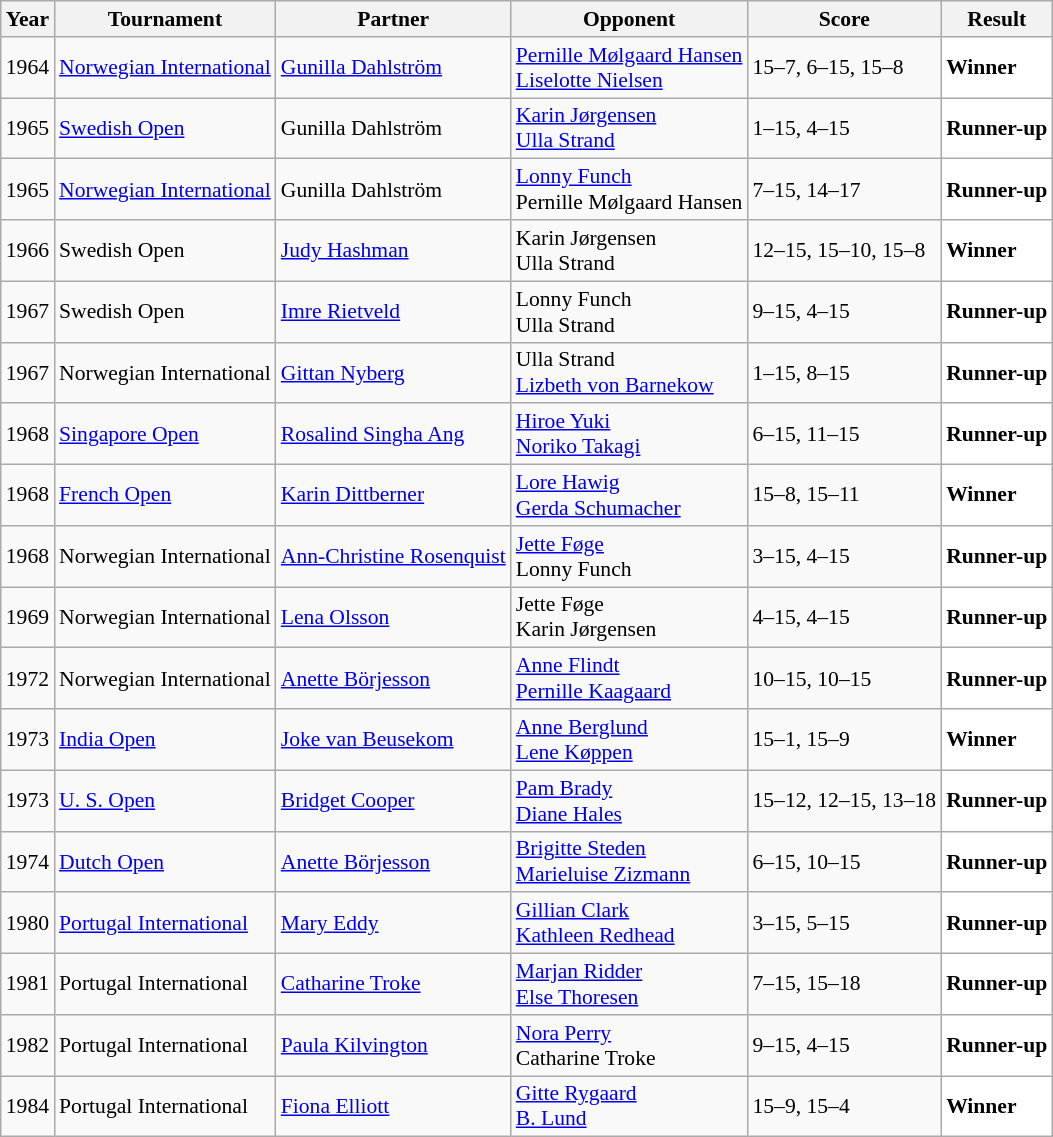<table class="sortable wikitable" style="font-size:90%;">
<tr>
<th>Year</th>
<th>Tournament</th>
<th>Partner</th>
<th>Opponent</th>
<th>Score</th>
<th>Result</th>
</tr>
<tr>
<td align="center">1964</td>
<td align="left"><a href='#'>Norwegian International</a></td>
<td align="left"> <a href='#'>Gunilla Dahlström</a></td>
<td align="left"> <a href='#'>Pernille Mølgaard Hansen</a><br> <a href='#'>Liselotte Nielsen</a></td>
<td align="left">15–7, 6–15, 15–8</td>
<td style="text-align:left; background:white"> <strong>Winner</strong></td>
</tr>
<tr>
<td align="center">1965</td>
<td align="left"><a href='#'>Swedish Open</a></td>
<td align="left"> Gunilla Dahlström</td>
<td align="left"> <a href='#'>Karin Jørgensen</a><br> <a href='#'>Ulla Strand</a></td>
<td align="left">1–15, 4–15</td>
<td style="text-align:left; background:white"> <strong>Runner-up</strong></td>
</tr>
<tr>
<td align="center">1965</td>
<td align="left"><a href='#'>Norwegian International</a></td>
<td align="left"> Gunilla Dahlström</td>
<td align="left"> <a href='#'>Lonny Funch</a><br> Pernille Mølgaard Hansen</td>
<td align="left">7–15, 14–17</td>
<td style="text-align:left; background:white"> <strong>Runner-up</strong></td>
</tr>
<tr>
<td align="center">1966</td>
<td align="left">Swedish Open</td>
<td align="left"> <a href='#'>Judy Hashman</a></td>
<td align="left"> Karin Jørgensen<br> Ulla Strand</td>
<td align="left">12–15, 15–10, 15–8</td>
<td style="text-align:left; background:white"> <strong>Winner</strong></td>
</tr>
<tr>
<td align="center">1967</td>
<td align="left">Swedish Open</td>
<td align="left"> <a href='#'>Imre Rietveld</a></td>
<td align="left"> Lonny Funch<br> Ulla Strand</td>
<td align="left">9–15, 4–15</td>
<td style="text-align:left; background:white"> <strong>Runner-up</strong></td>
</tr>
<tr>
<td align="center">1967</td>
<td align="left">Norwegian International</td>
<td align="left"> <a href='#'>Gittan Nyberg</a></td>
<td align="left"> Ulla Strand<br> <a href='#'>Lizbeth von Barnekow</a></td>
<td align="left">1–15, 8–15</td>
<td style="text-align:left; background:white"> <strong>Runner-up</strong></td>
</tr>
<tr>
<td align="center">1968</td>
<td align="left"><a href='#'>Singapore Open</a></td>
<td align="left"> <a href='#'>Rosalind Singha Ang</a></td>
<td align="left"> <a href='#'>Hiroe Yuki</a><br> <a href='#'>Noriko Takagi</a></td>
<td align="left">6–15, 11–15</td>
<td style="text-align:left; background:white"> <strong>Runner-up</strong></td>
</tr>
<tr>
<td align="center">1968</td>
<td align="left"><a href='#'>French Open</a></td>
<td align="left"> <a href='#'>Karin Dittberner</a></td>
<td align="left"> <a href='#'>Lore Hawig</a><br> <a href='#'>Gerda Schumacher</a></td>
<td align="left">15–8, 15–11</td>
<td style="text-align:left; background:white"> <strong>Winner</strong></td>
</tr>
<tr>
<td align="center">1968</td>
<td align="left">Norwegian International</td>
<td align="left"> <a href='#'>Ann-Christine Rosenquist</a></td>
<td align="left"> <a href='#'>Jette Føge</a><br> Lonny Funch</td>
<td align="left">3–15, 4–15</td>
<td style="text-align:left; background:white"> <strong>Runner-up</strong></td>
</tr>
<tr>
<td align="center">1969</td>
<td align="left">Norwegian International</td>
<td align="left"> <a href='#'>Lena Olsson</a></td>
<td align="left"> Jette Føge<br> Karin Jørgensen</td>
<td align="left">4–15, 4–15</td>
<td style="text-align:left; background:white"> <strong>Runner-up</strong></td>
</tr>
<tr>
<td align="center">1972</td>
<td align="left">Norwegian International</td>
<td align="left"> <a href='#'>Anette Börjesson</a></td>
<td align="left"> <a href='#'>Anne Flindt</a><br> <a href='#'>Pernille Kaagaard</a></td>
<td align="left">10–15, 10–15</td>
<td style="text-align:left; background:white"> <strong>Runner-up</strong></td>
</tr>
<tr>
<td align="center">1973</td>
<td align="left"><a href='#'>India Open</a></td>
<td align="left"> <a href='#'>Joke van Beusekom</a></td>
<td align="left"> <a href='#'>Anne Berglund</a><br> <a href='#'>Lene Køppen</a></td>
<td align="left">15–1, 15–9</td>
<td style="text-align:left; background:white"> <strong>Winner</strong></td>
</tr>
<tr>
<td align="center">1973</td>
<td align="left"><a href='#'>U. S. Open</a></td>
<td align="left"> <a href='#'>Bridget Cooper</a></td>
<td align="left"> <a href='#'>Pam Brady</a><br> <a href='#'>Diane Hales</a></td>
<td align="left">15–12, 12–15, 13–18</td>
<td style="text-align:left; background:white"> <strong>Runner-up</strong></td>
</tr>
<tr>
<td align="center">1974</td>
<td align="left"><a href='#'>Dutch Open</a></td>
<td align="left"> <a href='#'>Anette Börjesson</a></td>
<td align="left"> <a href='#'>Brigitte Steden</a><br> <a href='#'>Marieluise Zizmann</a></td>
<td align="left">6–15, 10–15</td>
<td style="text-align:left; background:white"> <strong>Runner-up</strong></td>
</tr>
<tr>
<td align="center">1980</td>
<td align="left"><a href='#'>Portugal International</a></td>
<td align="left"> <a href='#'>Mary Eddy</a></td>
<td align="left"> <a href='#'>Gillian Clark</a><br> <a href='#'>Kathleen Redhead</a></td>
<td align="left">3–15, 5–15</td>
<td style="text-align:left; background:white"> <strong>Runner-up</strong></td>
</tr>
<tr>
<td align="center">1981</td>
<td align="left">Portugal International</td>
<td align="left"> <a href='#'>Catharine Troke</a></td>
<td align="left"> <a href='#'>Marjan Ridder</a><br> <a href='#'>Else Thoresen</a></td>
<td align="left">7–15, 15–18</td>
<td style="text-align:left; background:white"> <strong>Runner-up</strong></td>
</tr>
<tr>
<td align="center">1982</td>
<td align="left">Portugal International</td>
<td align="left"> <a href='#'>Paula Kilvington</a></td>
<td align="left"> <a href='#'>Nora Perry</a><br> Catharine Troke</td>
<td align="left">9–15, 4–15</td>
<td style="text-align:left; background:white"> <strong>Runner-up</strong></td>
</tr>
<tr>
<td align="center">1984</td>
<td align="left">Portugal International</td>
<td align="left"> <a href='#'>Fiona Elliott</a></td>
<td align="left"> <a href='#'>Gitte Rygaard</a><br> <a href='#'>B. Lund</a></td>
<td align="left">15–9, 15–4</td>
<td style="text-align:left; background:white"> <strong>Winner</strong></td>
</tr>
</table>
